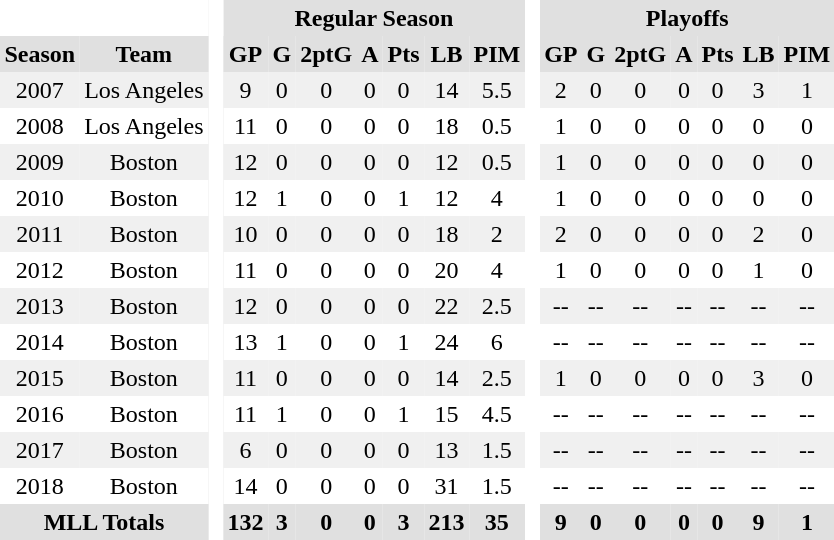<table BORDER="0" CELLPADDING="3" CELLSPACING="0">
<tr ALIGN="center" bgcolor="#e0e0e0">
<th colspan="2" bgcolor="#ffffff"> </th>
<th rowspan="99" bgcolor="#ffffff"> </th>
<th colspan="7">Regular Season</th>
<th rowspan="99" bgcolor="#ffffff"> </th>
<th colspan="7">Playoffs</th>
</tr>
<tr ALIGN="center" bgcolor="#e0e0e0">
<th>Season</th>
<th>Team</th>
<th>GP</th>
<th>G</th>
<th>2ptG</th>
<th>A</th>
<th>Pts</th>
<th>LB</th>
<th>PIM</th>
<th>GP</th>
<th>G</th>
<th>2ptG</th>
<th>A</th>
<th>Pts</th>
<th>LB</th>
<th>PIM</th>
</tr>
<tr ALIGN="center" bgcolor="#f0f0f0">
<td>2007</td>
<td>Los Angeles</td>
<td>9</td>
<td>0</td>
<td>0</td>
<td>0</td>
<td>0</td>
<td>14</td>
<td>5.5</td>
<td>2</td>
<td>0</td>
<td>0</td>
<td>0</td>
<td>0</td>
<td>3</td>
<td>1</td>
</tr>
<tr ALIGN="center">
<td>2008</td>
<td>Los Angeles</td>
<td>11</td>
<td>0</td>
<td>0</td>
<td>0</td>
<td>0</td>
<td>18</td>
<td>0.5</td>
<td>1</td>
<td>0</td>
<td>0</td>
<td>0</td>
<td>0</td>
<td>0</td>
<td>0</td>
</tr>
<tr ALIGN="center" bgcolor="#f0f0f0">
<td>2009</td>
<td>Boston</td>
<td>12</td>
<td>0</td>
<td>0</td>
<td>0</td>
<td>0</td>
<td>12</td>
<td>0.5</td>
<td>1</td>
<td>0</td>
<td>0</td>
<td>0</td>
<td>0</td>
<td>0</td>
<td>0</td>
</tr>
<tr ALIGN="center">
<td>2010</td>
<td>Boston</td>
<td>12</td>
<td>1</td>
<td>0</td>
<td>0</td>
<td>1</td>
<td>12</td>
<td>4</td>
<td>1</td>
<td>0</td>
<td>0</td>
<td>0</td>
<td>0</td>
<td>0</td>
<td>0</td>
</tr>
<tr ALIGN="center" bgcolor="#f0f0f0">
<td>2011</td>
<td>Boston</td>
<td>10</td>
<td>0</td>
<td>0</td>
<td>0</td>
<td>0</td>
<td>18</td>
<td>2</td>
<td>2</td>
<td>0</td>
<td>0</td>
<td>0</td>
<td>0</td>
<td>2</td>
<td>0</td>
</tr>
<tr ALIGN="center">
<td>2012</td>
<td>Boston</td>
<td>11</td>
<td>0</td>
<td>0</td>
<td>0</td>
<td>0</td>
<td>20</td>
<td>4</td>
<td>1</td>
<td>0</td>
<td>0</td>
<td>0</td>
<td>0</td>
<td>1</td>
<td>0</td>
</tr>
<tr ALIGN="center" bgcolor="#f0f0f0">
<td>2013</td>
<td>Boston</td>
<td>12</td>
<td>0</td>
<td>0</td>
<td>0</td>
<td>0</td>
<td>22</td>
<td>2.5</td>
<td>--</td>
<td>--</td>
<td>--</td>
<td>--</td>
<td>--</td>
<td>--</td>
<td>--</td>
</tr>
<tr ALIGN="center">
<td>2014</td>
<td>Boston</td>
<td>13</td>
<td>1</td>
<td>0</td>
<td>0</td>
<td>1</td>
<td>24</td>
<td>6</td>
<td>--</td>
<td>--</td>
<td>--</td>
<td>--</td>
<td>--</td>
<td>--</td>
<td>--</td>
</tr>
<tr ALIGN="center" bgcolor="#f0f0f0">
<td>2015</td>
<td>Boston</td>
<td>11</td>
<td>0</td>
<td>0</td>
<td>0</td>
<td>0</td>
<td>14</td>
<td>2.5</td>
<td>1</td>
<td>0</td>
<td>0</td>
<td>0</td>
<td>0</td>
<td>3</td>
<td>0</td>
</tr>
<tr ALIGN="center">
<td>2016</td>
<td>Boston</td>
<td>11</td>
<td>1</td>
<td>0</td>
<td>0</td>
<td>1</td>
<td>15</td>
<td>4.5</td>
<td>--</td>
<td>--</td>
<td>--</td>
<td>--</td>
<td>--</td>
<td>--</td>
<td>--</td>
</tr>
<tr ALIGN="center" bgcolor="#f0f0f0">
<td>2017</td>
<td>Boston</td>
<td>6</td>
<td>0</td>
<td>0</td>
<td>0</td>
<td>0</td>
<td>13</td>
<td>1.5</td>
<td>--</td>
<td>--</td>
<td>--</td>
<td>--</td>
<td>--</td>
<td>--</td>
<td>--</td>
</tr>
<tr ALIGN="center">
<td>2018</td>
<td>Boston</td>
<td>14</td>
<td>0</td>
<td>0</td>
<td>0</td>
<td>0</td>
<td>31</td>
<td>1.5</td>
<td>--</td>
<td>--</td>
<td>--</td>
<td>--</td>
<td>--</td>
<td>--</td>
<td>--</td>
</tr>
<tr ALIGN="center" bgcolor="#e0e0e0">
<th colspan="2">MLL Totals</th>
<th>132</th>
<th>3</th>
<th>0</th>
<th>0</th>
<th>3</th>
<th>213</th>
<th>35</th>
<th>9</th>
<th>0</th>
<th>0</th>
<th>0</th>
<th>0</th>
<th>9</th>
<th>1</th>
</tr>
</table>
